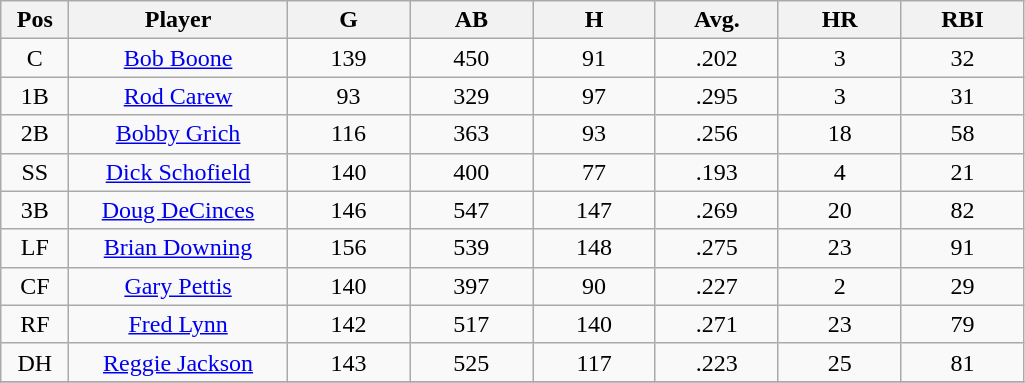<table class="wikitable sortable">
<tr>
<th bgcolor="#DDDDFF" width="5%">Pos</th>
<th bgcolor="#DDDDFF" width="16%">Player</th>
<th bgcolor="#DDDDFF" width="9%">G</th>
<th bgcolor="#DDDDFF" width="9%">AB</th>
<th bgcolor="#DDDDFF" width="9%">H</th>
<th bgcolor="#DDDDFF" width="9%">Avg.</th>
<th bgcolor="#DDDDFF" width="9%">HR</th>
<th bgcolor="#DDDDFF" width="9%">RBI</th>
</tr>
<tr align="center">
<td>C</td>
<td><a href='#'>Bob Boone</a></td>
<td>139</td>
<td>450</td>
<td>91</td>
<td>.202</td>
<td>3</td>
<td>32</td>
</tr>
<tr align=center>
<td>1B</td>
<td><a href='#'>Rod Carew</a></td>
<td>93</td>
<td>329</td>
<td>97</td>
<td>.295</td>
<td>3</td>
<td>31</td>
</tr>
<tr align=center>
<td>2B</td>
<td><a href='#'>Bobby Grich</a></td>
<td>116</td>
<td>363</td>
<td>93</td>
<td>.256</td>
<td>18</td>
<td>58</td>
</tr>
<tr align=center>
<td>SS</td>
<td><a href='#'>Dick Schofield</a></td>
<td>140</td>
<td>400</td>
<td>77</td>
<td>.193</td>
<td>4</td>
<td>21</td>
</tr>
<tr align=center>
<td>3B</td>
<td><a href='#'>Doug DeCinces</a></td>
<td>146</td>
<td>547</td>
<td>147</td>
<td>.269</td>
<td>20</td>
<td>82</td>
</tr>
<tr align=center>
<td>LF</td>
<td><a href='#'>Brian Downing</a></td>
<td>156</td>
<td>539</td>
<td>148</td>
<td>.275</td>
<td>23</td>
<td>91</td>
</tr>
<tr align=center>
<td>CF</td>
<td><a href='#'>Gary Pettis</a></td>
<td>140</td>
<td>397</td>
<td>90</td>
<td>.227</td>
<td>2</td>
<td>29</td>
</tr>
<tr align=center>
<td>RF</td>
<td><a href='#'>Fred Lynn</a></td>
<td>142</td>
<td>517</td>
<td>140</td>
<td>.271</td>
<td>23</td>
<td>79</td>
</tr>
<tr align=center>
<td>DH</td>
<td><a href='#'>Reggie Jackson</a></td>
<td>143</td>
<td>525</td>
<td>117</td>
<td>.223</td>
<td>25</td>
<td>81</td>
</tr>
<tr align="center">
</tr>
</table>
